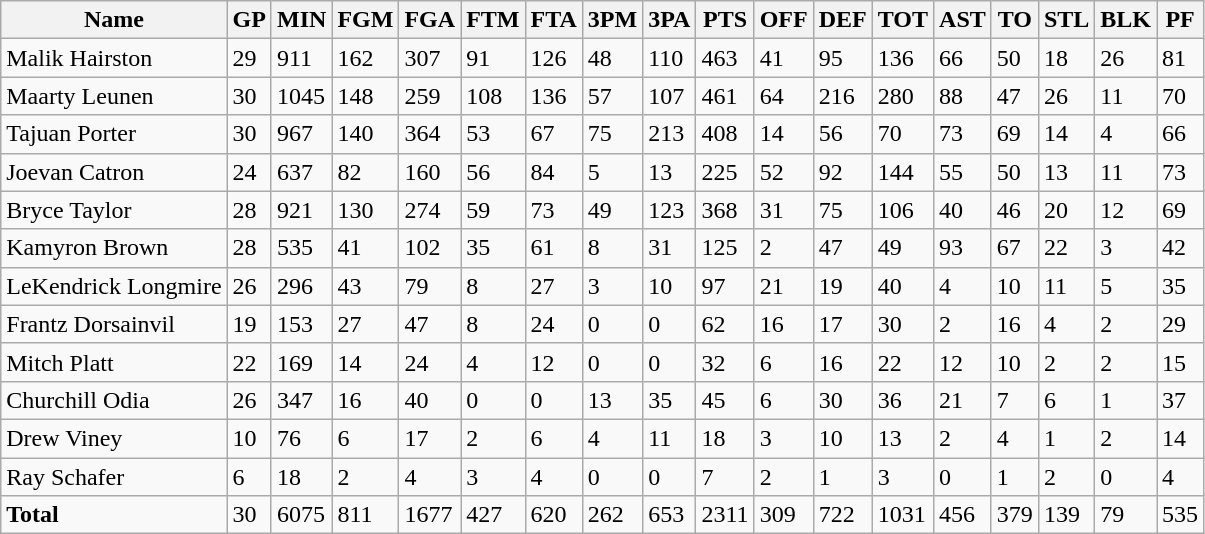<table class="wikitable" style="white-space:nowrap;">
<tr>
<th>Name</th>
<th>GP</th>
<th>MIN</th>
<th>FGM</th>
<th>FGA</th>
<th>FTM</th>
<th>FTA</th>
<th>3PM</th>
<th>3PA</th>
<th>PTS</th>
<th>OFF</th>
<th>DEF</th>
<th>TOT</th>
<th>AST</th>
<th>TO</th>
<th>STL</th>
<th>BLK</th>
<th>PF</th>
</tr>
<tr>
<td>Malik Hairston</td>
<td>29</td>
<td>911</td>
<td>162</td>
<td>307</td>
<td>91</td>
<td>126</td>
<td>48</td>
<td>110</td>
<td>463</td>
<td>41</td>
<td>95</td>
<td>136</td>
<td>66</td>
<td>50</td>
<td>18</td>
<td>26</td>
<td>81</td>
</tr>
<tr>
<td>Maarty Leunen</td>
<td>30</td>
<td>1045</td>
<td>148</td>
<td>259</td>
<td>108</td>
<td>136</td>
<td>57</td>
<td>107</td>
<td>461</td>
<td>64</td>
<td>216</td>
<td>280</td>
<td>88</td>
<td>47</td>
<td>26</td>
<td>11</td>
<td>70</td>
</tr>
<tr>
<td>Tajuan Porter</td>
<td>30</td>
<td>967</td>
<td>140</td>
<td>364</td>
<td>53</td>
<td>67</td>
<td>75</td>
<td>213</td>
<td>408</td>
<td>14</td>
<td>56</td>
<td>70</td>
<td>73</td>
<td>69</td>
<td>14</td>
<td>4</td>
<td>66</td>
</tr>
<tr>
<td>Joevan Catron</td>
<td>24</td>
<td>637</td>
<td>82</td>
<td>160</td>
<td>56</td>
<td>84</td>
<td>5</td>
<td>13</td>
<td>225</td>
<td>52</td>
<td>92</td>
<td>144</td>
<td>55</td>
<td>50</td>
<td>13</td>
<td>11</td>
<td>73</td>
</tr>
<tr>
<td>Bryce Taylor</td>
<td>28</td>
<td>921</td>
<td>130</td>
<td>274</td>
<td>59</td>
<td>73</td>
<td>49</td>
<td>123</td>
<td>368</td>
<td>31</td>
<td>75</td>
<td>106</td>
<td>40</td>
<td>46</td>
<td>20</td>
<td>12</td>
<td>69</td>
</tr>
<tr>
<td>Kamyron Brown</td>
<td>28</td>
<td>535</td>
<td>41</td>
<td>102</td>
<td>35</td>
<td>61</td>
<td>8</td>
<td>31</td>
<td>125</td>
<td>2</td>
<td>47</td>
<td>49</td>
<td>93</td>
<td>67</td>
<td>22</td>
<td>3</td>
<td>42</td>
</tr>
<tr>
<td>LeKendrick Longmire</td>
<td>26</td>
<td>296</td>
<td>43</td>
<td>79</td>
<td>8</td>
<td>27</td>
<td>3</td>
<td>10</td>
<td>97</td>
<td>21</td>
<td>19</td>
<td>40</td>
<td>4</td>
<td>10</td>
<td>11</td>
<td>5</td>
<td>35</td>
</tr>
<tr>
<td>Frantz Dorsainvil</td>
<td>19</td>
<td>153</td>
<td>27</td>
<td>47</td>
<td>8</td>
<td>24</td>
<td>0</td>
<td>0</td>
<td>62</td>
<td>16</td>
<td>17</td>
<td>30</td>
<td>2</td>
<td>16</td>
<td>4</td>
<td>2</td>
<td>29</td>
</tr>
<tr>
<td>Mitch Platt</td>
<td>22</td>
<td>169</td>
<td>14</td>
<td>24</td>
<td>4</td>
<td>12</td>
<td>0</td>
<td>0</td>
<td>32</td>
<td>6</td>
<td>16</td>
<td>22</td>
<td>12</td>
<td>10</td>
<td>2</td>
<td>2</td>
<td>15</td>
</tr>
<tr>
<td>Churchill Odia</td>
<td>26</td>
<td>347</td>
<td>16</td>
<td>40</td>
<td>0</td>
<td>0</td>
<td>13</td>
<td>35</td>
<td>45</td>
<td>6</td>
<td>30</td>
<td>36</td>
<td>21</td>
<td>7</td>
<td>6</td>
<td>1</td>
<td>37</td>
</tr>
<tr>
<td>Drew Viney</td>
<td>10</td>
<td>76</td>
<td>6</td>
<td>17</td>
<td>2</td>
<td>6</td>
<td>4</td>
<td>11</td>
<td>18</td>
<td>3</td>
<td>10</td>
<td>13</td>
<td>2</td>
<td>4</td>
<td>1</td>
<td>2</td>
<td>14</td>
</tr>
<tr>
<td>Ray Schafer</td>
<td>6</td>
<td>18</td>
<td>2</td>
<td>4</td>
<td>3</td>
<td>4</td>
<td>0</td>
<td>0</td>
<td>7</td>
<td>2</td>
<td>1</td>
<td>3</td>
<td>0</td>
<td>1</td>
<td>2</td>
<td>0</td>
<td>4</td>
</tr>
<tr>
<td><strong>Total</strong></td>
<td>30</td>
<td>6075</td>
<td>811</td>
<td>1677</td>
<td>427</td>
<td>620</td>
<td>262</td>
<td>653</td>
<td>2311</td>
<td>309</td>
<td>722</td>
<td>1031</td>
<td>456</td>
<td>379</td>
<td>139</td>
<td>79</td>
<td>535</td>
</tr>
</table>
